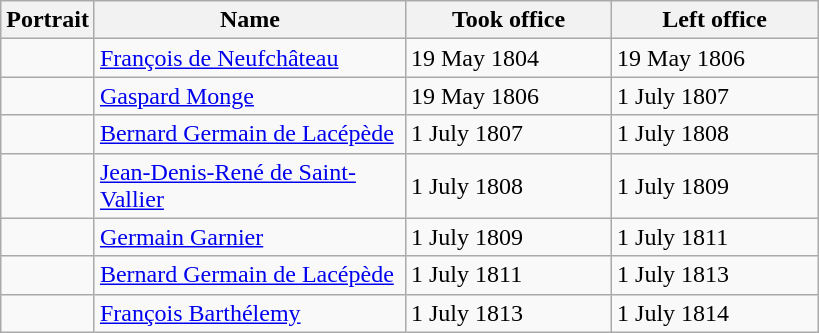<table class="wikitable">
<tr>
<th>Portrait</th>
<th width=200>Name</th>
<th width=130>Took office</th>
<th width=130>Left office</th>
</tr>
<tr>
<td></td>
<td><a href='#'>François de Neufchâteau</a></td>
<td>19 May 1804</td>
<td>19 May 1806</td>
</tr>
<tr>
<td></td>
<td><a href='#'>Gaspard Monge</a></td>
<td>19 May 1806</td>
<td>1 July 1807</td>
</tr>
<tr>
<td></td>
<td><a href='#'>Bernard Germain de Lacépède</a></td>
<td>1 July 1807</td>
<td>1 July 1808</td>
</tr>
<tr>
<td></td>
<td><a href='#'>Jean-Denis-René de Saint-Vallier</a></td>
<td>1 July 1808</td>
<td>1 July 1809</td>
</tr>
<tr>
<td></td>
<td><a href='#'>Germain Garnier</a></td>
<td>1 July 1809</td>
<td>1 July 1811</td>
</tr>
<tr>
<td></td>
<td><a href='#'>Bernard Germain de Lacépède</a></td>
<td>1 July 1811</td>
<td>1 July 1813</td>
</tr>
<tr>
<td></td>
<td><a href='#'>François Barthélemy</a></td>
<td>1 July 1813</td>
<td>1 July 1814</td>
</tr>
</table>
